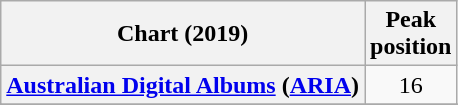<table class="wikitable sortable plainrowheaders" style="text-align:center">
<tr>
<th scope="col">Chart (2019)</th>
<th scope="col">Peak<br>position</th>
</tr>
<tr>
<th scope="row"><a href='#'>Australian Digital Albums</a> (<a href='#'>ARIA</a>)</th>
<td>16</td>
</tr>
<tr>
</tr>
<tr>
</tr>
<tr>
</tr>
</table>
